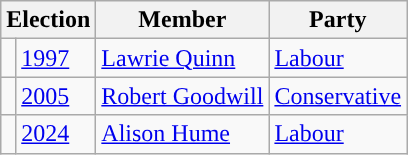<table class="wikitable">
<tr>
<th colspan="2">Election</th>
<th>Member</th>
<th>Party</th>
</tr>
<tr>
<td style="color:inherit;background-color: "></td>
<td><a href='#'>1997</a></td>
<td><a href='#'>Lawrie Quinn</a></td>
<td><a href='#'>Labour</a></td>
</tr>
<tr>
<td style="color:inherit;background-color: "></td>
<td><a href='#'>2005</a></td>
<td><a href='#'>Robert Goodwill</a></td>
<td><a href='#'>Conservative</a></td>
</tr>
<tr>
<td style="color:inherit;background-color: "></td>
<td><a href='#'>2024</a></td>
<td><a href='#'>Alison Hume</a></td>
<td><a href='#'>Labour</a></td>
</tr>
</table>
